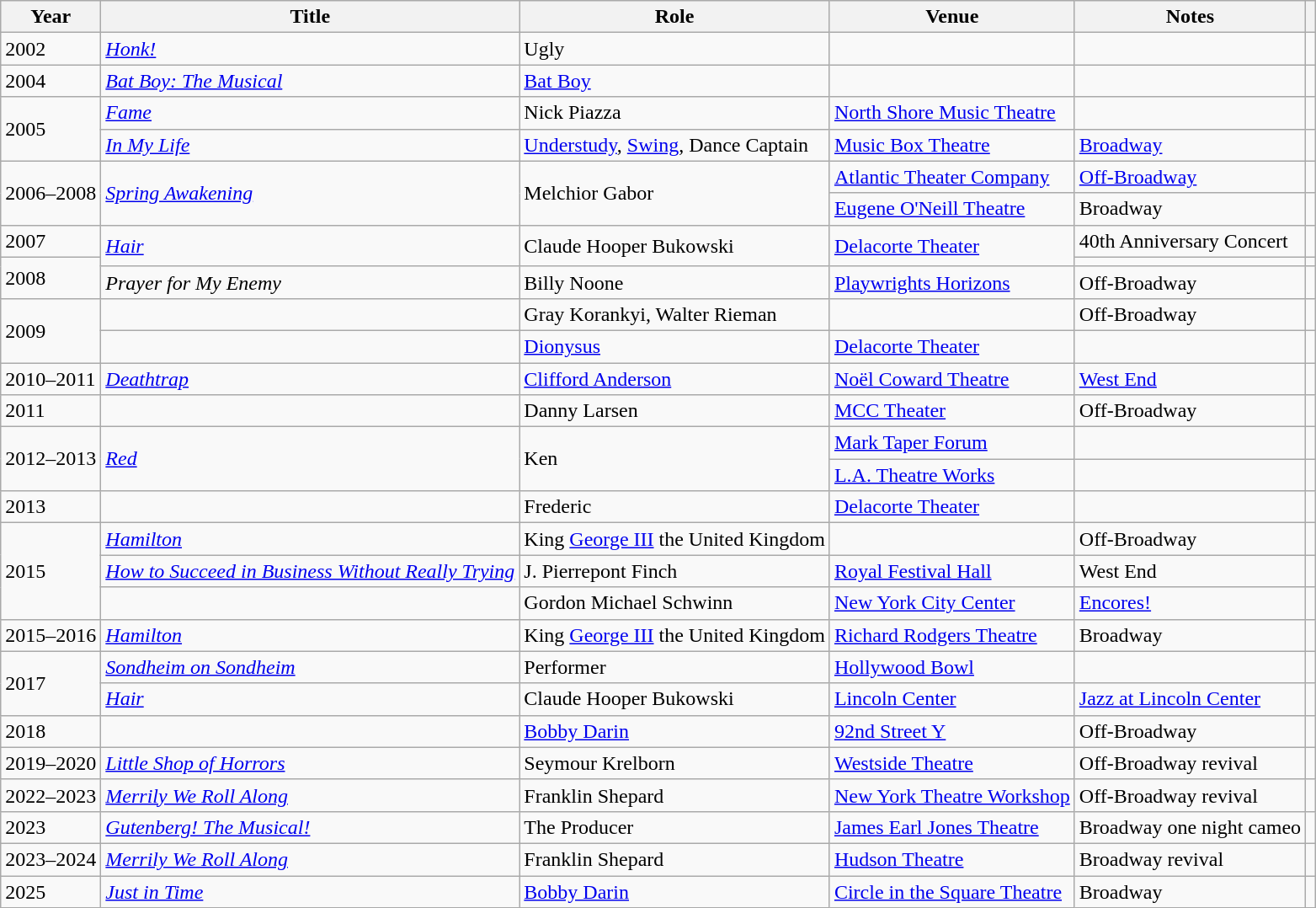<table class="wikitable plainrowheaders sortable">
<tr>
<th scope="col">Year</th>
<th scope="col">Title</th>
<th scope="col">Role</th>
<th scope="col" class="unsortable">Venue</th>
<th scope="col" class="unsortable">Notes</th>
<th scope="col" class="unsortable"></th>
</tr>
<tr>
<td>2002</td>
<td><em><a href='#'>Honk!</a></em></td>
<td>Ugly</td>
<td></td>
<td></td>
<td></td>
</tr>
<tr>
<td>2004</td>
<td><em><a href='#'>Bat Boy: The Musical</a></em></td>
<td><a href='#'>Bat Boy</a></td>
<td></td>
<td></td>
<td></td>
</tr>
<tr>
<td rowspan=2>2005</td>
<td><em><a href='#'>Fame</a></em></td>
<td>Nick Piazza</td>
<td><a href='#'>North Shore Music Theatre</a></td>
<td></td>
<td></td>
</tr>
<tr>
<td><em><a href='#'>In My Life</a></em></td>
<td><a href='#'>Understudy</a>, <a href='#'>Swing</a>, Dance Captain</td>
<td><a href='#'>Music Box Theatre</a></td>
<td><a href='#'>Broadway</a></td>
<td></td>
</tr>
<tr>
<td rowspan=2>2006–2008</td>
<td rowspan=2><em><a href='#'>Spring Awakening</a></em></td>
<td rowspan=2>Melchior Gabor</td>
<td><a href='#'>Atlantic Theater Company</a></td>
<td><a href='#'>Off-Broadway</a></td>
<td></td>
</tr>
<tr>
<td><a href='#'>Eugene O'Neill Theatre</a></td>
<td>Broadway</td>
<td></td>
</tr>
<tr>
<td>2007</td>
<td rowspan=2><em><a href='#'>Hair</a></em></td>
<td rowspan=2>Claude Hooper Bukowski</td>
<td rowspan=2><a href='#'>Delacorte Theater</a></td>
<td>40th Anniversary Concert</td>
<td></td>
</tr>
<tr>
<td rowspan=2>2008</td>
<td></td>
<td></td>
</tr>
<tr>
<td><em>Prayer for My Enemy</em></td>
<td>Billy Noone</td>
<td><a href='#'>Playwrights Horizons</a></td>
<td>Off-Broadway</td>
<td><em></em></td>
</tr>
<tr>
<td rowspan=2>2009</td>
<td><em></em></td>
<td>Gray Korankyi, Walter Rieman</td>
<td></td>
<td>Off-Broadway</td>
<td></td>
</tr>
<tr>
<td><em></em></td>
<td><a href='#'>Dionysus</a></td>
<td><a href='#'>Delacorte Theater</a></td>
<td></td>
<td></td>
</tr>
<tr>
<td>2010–2011</td>
<td><em><a href='#'>Deathtrap</a></em></td>
<td><a href='#'>Clifford Anderson</a></td>
<td><a href='#'>Noël Coward Theatre</a></td>
<td><a href='#'>West End</a></td>
<td></td>
</tr>
<tr>
<td>2011</td>
<td><em></em></td>
<td>Danny Larsen</td>
<td><a href='#'>MCC Theater</a></td>
<td>Off-Broadway</td>
<td></td>
</tr>
<tr>
<td rowspan=2>2012–2013</td>
<td rowspan=2><em><a href='#'>Red</a></em></td>
<td rowspan=2>Ken</td>
<td><a href='#'>Mark Taper Forum</a></td>
<td></td>
<td></td>
</tr>
<tr>
<td><a href='#'>L.A. Theatre Works</a></td>
<td></td>
<td></td>
</tr>
<tr>
<td>2013</td>
<td><em></em></td>
<td>Frederic</td>
<td><a href='#'>Delacorte Theater</a></td>
<td></td>
<td></td>
</tr>
<tr>
<td rowspan=3>2015</td>
<td><em><a href='#'>Hamilton</a></em></td>
<td>King <a href='#'>George III</a> the United Kingdom</td>
<td></td>
<td>Off-Broadway</td>
<td></td>
</tr>
<tr>
<td><em><a href='#'>How to Succeed in Business Without Really Trying</a></em></td>
<td>J. Pierrepont Finch</td>
<td><a href='#'>Royal Festival Hall</a></td>
<td>West End</td>
<td></td>
</tr>
<tr>
<td><em></em></td>
<td>Gordon Michael Schwinn</td>
<td><a href='#'>New York City Center</a></td>
<td><a href='#'>Encores!</a></td>
<td></td>
</tr>
<tr>
<td>2015–2016</td>
<td><em><a href='#'>Hamilton</a></em></td>
<td>King <a href='#'>George III</a> the United Kingdom</td>
<td><a href='#'>Richard Rodgers Theatre</a></td>
<td>Broadway</td>
<td></td>
</tr>
<tr>
<td rowspan=2>2017</td>
<td><em><a href='#'>Sondheim on Sondheim</a></em></td>
<td>Performer</td>
<td><a href='#'>Hollywood Bowl</a></td>
<td></td>
<td></td>
</tr>
<tr>
<td><em><a href='#'>Hair</a></em></td>
<td>Claude Hooper Bukowski</td>
<td><a href='#'>Lincoln Center</a></td>
<td><a href='#'>Jazz at Lincoln Center</a></td>
<td></td>
</tr>
<tr>
<td>2018</td>
<td><em></em></td>
<td><a href='#'>Bobby Darin</a></td>
<td><a href='#'>92nd Street Y</a></td>
<td>Off-Broadway</td>
<td></td>
</tr>
<tr>
<td>2019–2020</td>
<td><em><a href='#'>Little Shop of Horrors</a></em></td>
<td>Seymour Krelborn</td>
<td><a href='#'>Westside Theatre</a></td>
<td>Off-Broadway revival</td>
<td></td>
</tr>
<tr>
<td>2022–2023</td>
<td><em><a href='#'>Merrily We Roll Along</a></em></td>
<td>Franklin Shepard</td>
<td><a href='#'>New York Theatre Workshop</a></td>
<td>Off-Broadway revival</td>
<td></td>
</tr>
<tr>
<td>2023</td>
<td><em><a href='#'>Gutenberg! The Musical!</a></em></td>
<td>The Producer</td>
<td><a href='#'>James Earl Jones Theatre</a></td>
<td>Broadway one night cameo</td>
<td></td>
</tr>
<tr>
<td>2023–2024</td>
<td><em><a href='#'>Merrily We Roll Along</a></em></td>
<td>Franklin Shepard</td>
<td><a href='#'>Hudson Theatre</a></td>
<td>Broadway revival</td>
<td></td>
</tr>
<tr>
<td>2025</td>
<td><em><a href='#'>Just in Time</a></em></td>
<td><a href='#'>Bobby Darin</a></td>
<td><a href='#'>Circle in the Square Theatre</a></td>
<td>Broadway</td>
<td></td>
</tr>
</table>
